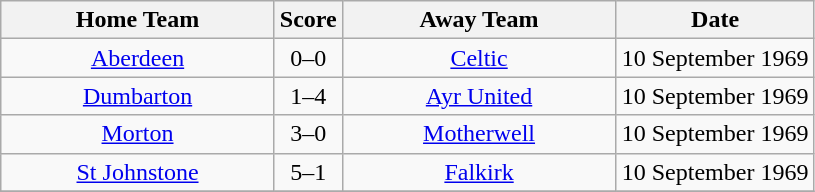<table class="wikitable" style="text-align:center;">
<tr>
<th width=175>Home Team</th>
<th width=20>Score</th>
<th width=175>Away Team</th>
<th width= 125>Date</th>
</tr>
<tr>
<td><a href='#'>Aberdeen</a></td>
<td>0–0</td>
<td><a href='#'>Celtic</a></td>
<td>10 September 1969</td>
</tr>
<tr>
<td><a href='#'>Dumbarton</a></td>
<td>1–4</td>
<td><a href='#'>Ayr United</a></td>
<td>10 September 1969</td>
</tr>
<tr>
<td><a href='#'>Morton</a></td>
<td>3–0</td>
<td><a href='#'>Motherwell</a></td>
<td>10 September 1969</td>
</tr>
<tr>
<td><a href='#'>St Johnstone</a></td>
<td>5–1</td>
<td><a href='#'>Falkirk</a></td>
<td>10 September 1969</td>
</tr>
<tr>
</tr>
</table>
